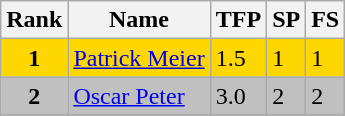<table class="wikitable">
<tr>
<th>Rank</th>
<th>Name</th>
<th>TFP</th>
<th>SP</th>
<th>FS</th>
</tr>
<tr bgcolor="gold">
<td align="center"><strong>1</strong></td>
<td><a href='#'>Patrick Meier</a></td>
<td>1.5</td>
<td>1</td>
<td>1</td>
</tr>
<tr bgcolor="silver">
<td align="center"><strong>2</strong></td>
<td><a href='#'>Oscar Peter</a></td>
<td>3.0</td>
<td>2</td>
<td>2</td>
</tr>
<tr>
</tr>
</table>
